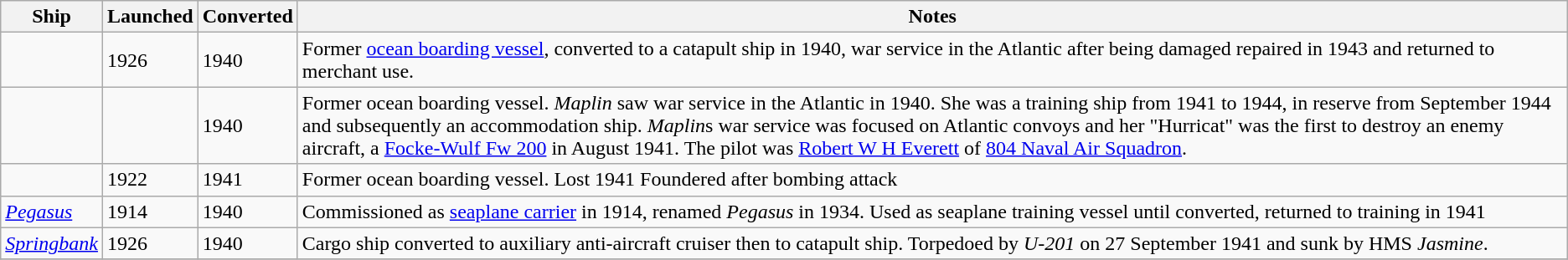<table class="wikitable">
<tr>
<th>Ship</th>
<th>Launched</th>
<th>Converted</th>
<th>Notes</th>
</tr>
<tr>
<td></td>
<td>1926</td>
<td>1940</td>
<td>Former <a href='#'>ocean boarding vessel</a>, converted to a catapult ship in 1940, war service in the Atlantic after being damaged repaired in 1943 and returned to merchant use.</td>
</tr>
<tr>
<td></td>
<td></td>
<td>1940</td>
<td>Former ocean boarding vessel. <em>Maplin</em> saw war service in the Atlantic in 1940. She was a training ship from 1941 to 1944, in reserve from September 1944 and subsequently an accommodation ship. <em>Maplin</em>s war service was focused on Atlantic convoys and her "Hurricat" was the first to destroy an enemy aircraft, a <a href='#'>Focke-Wulf Fw 200</a> in August 1941. The pilot was <a href='#'>Robert W H Everett</a> of <a href='#'>804 Naval Air Squadron</a>.</td>
</tr>
<tr>
<td></td>
<td>1922</td>
<td>1941</td>
<td>Former ocean boarding vessel. Lost 1941 Foundered after bombing attack</td>
</tr>
<tr>
<td><a href='#'><em>Pegasus</em></a></td>
<td>1914</td>
<td>1940</td>
<td>Commissioned as <a href='#'>seaplane carrier</a>  in 1914, renamed <em>Pegasus</em> in 1934. Used as seaplane training vessel until converted, returned to training in 1941</td>
</tr>
<tr>
<td><a href='#'><em>Springbank</em></a></td>
<td>1926</td>
<td>1940</td>
<td>Cargo ship converted to auxiliary anti-aircraft cruiser then to catapult ship. Torpedoed by <em>U-201</em> on 27 September 1941 and sunk by HMS <em>Jasmine</em>.</td>
</tr>
<tr>
</tr>
</table>
